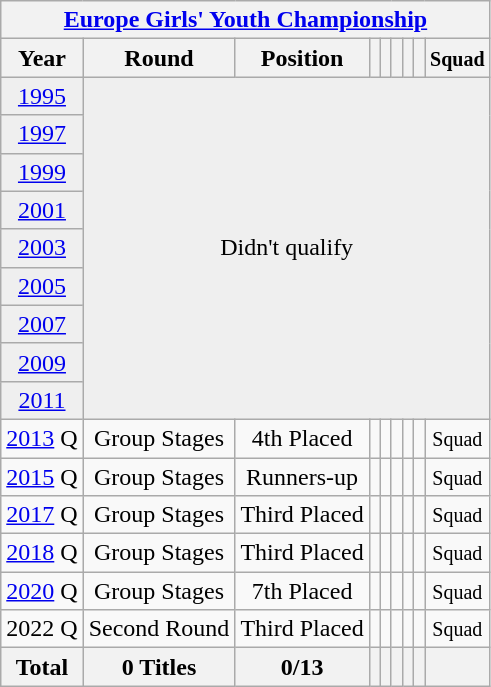<table class="wikitable" style="text-align: center;">
<tr>
<th colspan=9><a href='#'>Europe Girls' Youth Championship</a></th>
</tr>
<tr>
<th>Year</th>
<th>Round</th>
<th>Position</th>
<th></th>
<th></th>
<th></th>
<th></th>
<th></th>
<th><small>Squad</small></th>
</tr>
<tr bgcolor="efefef">
<td> <a href='#'>1995</a></td>
<td colspan=8 rowspan=9>Didn't qualify</td>
</tr>
<tr bgcolor="efefef">
<td> <a href='#'>1997</a></td>
</tr>
<tr bgcolor="efefef">
<td> <a href='#'>1999</a></td>
</tr>
<tr bgcolor="efefef">
<td> <a href='#'>2001</a></td>
</tr>
<tr bgcolor="efefef">
<td> <a href='#'>2003</a></td>
</tr>
<tr bgcolor="efefef">
<td> <a href='#'>2005</a></td>
</tr>
<tr bgcolor="efefef">
<td> <a href='#'>2007</a></td>
</tr>
<tr bgcolor="efefef">
<td> <a href='#'>2009</a></td>
</tr>
<tr bgcolor="efefef">
<td> <a href='#'>2011</a></td>
</tr>
<tr>
<td><a href='#'>2013</a> Q</td>
<td>Group Stages</td>
<td>4th Placed</td>
<td></td>
<td></td>
<td></td>
<td></td>
<td></td>
<td><small>Squad</small></td>
</tr>
<tr>
<td><a href='#'>2015</a> Q</td>
<td>Group Stages</td>
<td>Runners-up</td>
<td></td>
<td></td>
<td></td>
<td></td>
<td></td>
<td><small>Squad</small></td>
</tr>
<tr>
<td><a href='#'>2017</a> Q</td>
<td>Group Stages</td>
<td>Third Placed</td>
<td></td>
<td></td>
<td></td>
<td></td>
<td></td>
<td><small>Squad</small></td>
</tr>
<tr>
<td><a href='#'>2018</a> Q</td>
<td>Group Stages</td>
<td>Third Placed</td>
<td></td>
<td></td>
<td></td>
<td></td>
<td></td>
<td><small>Squad</small></td>
</tr>
<tr>
<td><a href='#'>2020</a> Q</td>
<td>Group Stages</td>
<td>7th Placed</td>
<td></td>
<td></td>
<td></td>
<td></td>
<td></td>
<td><small>Squad</small></td>
</tr>
<tr>
<td>2022 Q</td>
<td>Second Round</td>
<td>Third Placed</td>
<td></td>
<td></td>
<td></td>
<td></td>
<td></td>
<td><small>Squad</small></td>
</tr>
<tr>
<th>Total</th>
<th>0 Titles</th>
<th>0/13</th>
<th></th>
<th></th>
<th></th>
<th></th>
<th></th>
<th></th>
</tr>
</table>
